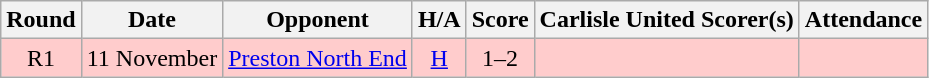<table class="wikitable" style="text-align:center">
<tr>
<th>Round</th>
<th>Date</th>
<th>Opponent</th>
<th>H/A</th>
<th>Score</th>
<th>Carlisle United Scorer(s)</th>
<th>Attendance</th>
</tr>
<tr bgcolor=#FFCCCC>
<td>R1</td>
<td align=left>11 November</td>
<td align=left><a href='#'>Preston North End</a></td>
<td><a href='#'>H</a></td>
<td>1–2</td>
<td align=left></td>
<td></td>
</tr>
</table>
